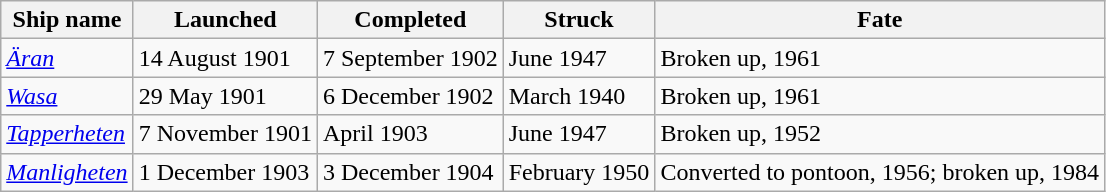<table class="wikitable sortable">
<tr>
<th>Ship name</th>
<th>Launched</th>
<th>Completed</th>
<th>Struck</th>
<th>Fate</th>
</tr>
<tr>
<td><a href='#'><em>Äran</em></a></td>
<td>14 August 1901</td>
<td>7 September 1902</td>
<td>June 1947</td>
<td>Broken up, 1961</td>
</tr>
<tr>
<td><a href='#'><em>Wasa</em></a></td>
<td>29 May 1901</td>
<td>6 December 1902</td>
<td>March 1940</td>
<td>Broken up, 1961</td>
</tr>
<tr>
<td><a href='#'><em>Tapperheten</em></a></td>
<td>7 November 1901</td>
<td>April 1903</td>
<td>June 1947</td>
<td>Broken up, 1952</td>
</tr>
<tr>
<td><a href='#'><em>Manligheten</em></a></td>
<td>1 December 1903</td>
<td>3 December 1904</td>
<td>February 1950</td>
<td>Converted to pontoon, 1956; broken up, 1984</td>
</tr>
</table>
